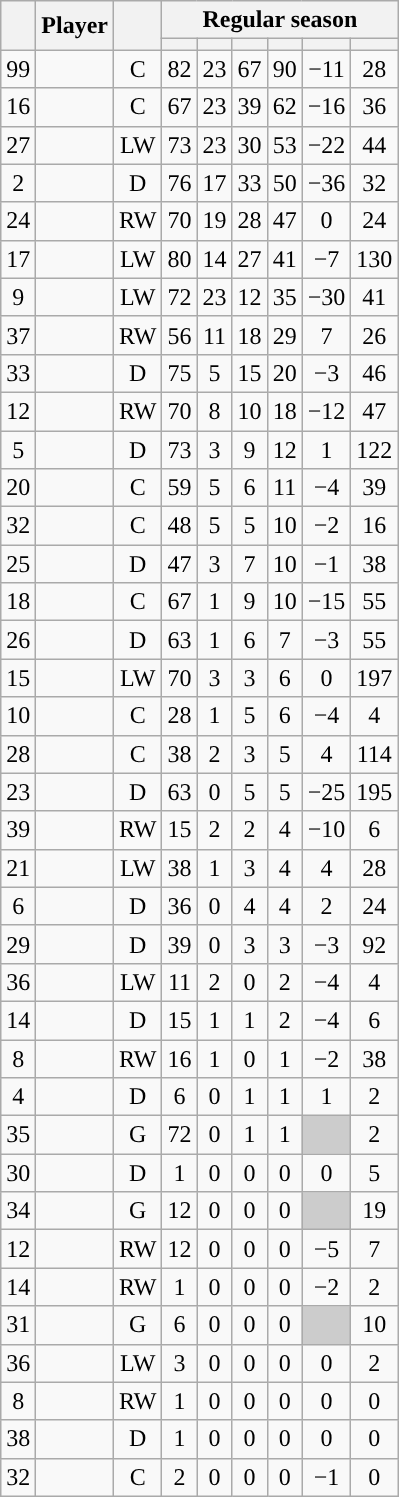<table class="wikitable sortable plainrowheaders" style="text-align:center;">
<tr>
<th scope="col" data-sort-type="number" rowspan="2"></th>
<th scope="col" rowspan="2">Player</th>
<th scope="col" rowspan="2"></th>
<th scope=colgroup colspan=6>Regular season</th>
</tr>
<tr>
<th scope="col" data-sort-type="number"></th>
<th scope="col" data-sort-type="number"></th>
<th scope="col" data-sort-type="number"></th>
<th scope="col" data-sort-type="number"></th>
<th scope="col" data-sort-type="number"></th>
<th scope="col" data-sort-type="number"></th>
</tr>
<tr>
<td scope="row">99</td>
<td align="left"></td>
<td>C</td>
<td>82</td>
<td>23</td>
<td>67</td>
<td>90</td>
<td>−11</td>
<td>28</td>
</tr>
<tr>
<td scope="row">16</td>
<td align="left"></td>
<td>C</td>
<td>67</td>
<td>23</td>
<td>39</td>
<td>62</td>
<td>−16</td>
<td>36</td>
</tr>
<tr>
<td scope="row">27</td>
<td align="left"></td>
<td>LW</td>
<td>73</td>
<td>23</td>
<td>30</td>
<td>53</td>
<td>−22</td>
<td>44</td>
</tr>
<tr>
<td scope="row">2</td>
<td align="left"></td>
<td>D</td>
<td>76</td>
<td>17</td>
<td>33</td>
<td>50</td>
<td>−36</td>
<td>32</td>
</tr>
<tr>
<td scope="row">24</td>
<td align="left"></td>
<td>RW</td>
<td>70</td>
<td>19</td>
<td>28</td>
<td>47</td>
<td>0</td>
<td>24</td>
</tr>
<tr>
<td scope="row">17</td>
<td align="left"></td>
<td>LW</td>
<td>80</td>
<td>14</td>
<td>27</td>
<td>41</td>
<td>−7</td>
<td>130</td>
</tr>
<tr>
<td scope="row">9</td>
<td align="left"></td>
<td>LW</td>
<td>72</td>
<td>23</td>
<td>12</td>
<td>35</td>
<td>−30</td>
<td>41</td>
</tr>
<tr>
<td scope="row">37</td>
<td align="left"></td>
<td>RW</td>
<td>56</td>
<td>11</td>
<td>18</td>
<td>29</td>
<td>7</td>
<td>26</td>
</tr>
<tr>
<td scope="row">33</td>
<td align="left"></td>
<td>D</td>
<td>75</td>
<td>5</td>
<td>15</td>
<td>20</td>
<td>−3</td>
<td>46</td>
</tr>
<tr>
<td scope="row">12</td>
<td align="left"></td>
<td>RW</td>
<td>70</td>
<td>8</td>
<td>10</td>
<td>18</td>
<td>−12</td>
<td>47</td>
</tr>
<tr>
<td scope="row">5</td>
<td align="left"></td>
<td>D</td>
<td>73</td>
<td>3</td>
<td>9</td>
<td>12</td>
<td>1</td>
<td>122</td>
</tr>
<tr>
<td scope="row">20</td>
<td align="left"></td>
<td>C</td>
<td>59</td>
<td>5</td>
<td>6</td>
<td>11</td>
<td>−4</td>
<td>39</td>
</tr>
<tr>
<td scope="row">32</td>
<td align="left"></td>
<td>C</td>
<td>48</td>
<td>5</td>
<td>5</td>
<td>10</td>
<td>−2</td>
<td>16</td>
</tr>
<tr>
<td scope="row">25</td>
<td align="left"></td>
<td>D</td>
<td>47</td>
<td>3</td>
<td>7</td>
<td>10</td>
<td>−1</td>
<td>38</td>
</tr>
<tr>
<td scope="row">18</td>
<td align="left"></td>
<td>C</td>
<td>67</td>
<td>1</td>
<td>9</td>
<td>10</td>
<td>−15</td>
<td>55</td>
</tr>
<tr>
<td scope="row">26</td>
<td align="left"></td>
<td>D</td>
<td>63</td>
<td>1</td>
<td>6</td>
<td>7</td>
<td>−3</td>
<td>55</td>
</tr>
<tr>
<td scope="row">15</td>
<td align="left"></td>
<td>LW</td>
<td>70</td>
<td>3</td>
<td>3</td>
<td>6</td>
<td>0</td>
<td>197</td>
</tr>
<tr>
<td scope="row">10</td>
<td align="left"></td>
<td>C</td>
<td>28</td>
<td>1</td>
<td>5</td>
<td>6</td>
<td>−4</td>
<td>4</td>
</tr>
<tr>
<td scope="row">28</td>
<td align="left"></td>
<td>C</td>
<td>38</td>
<td>2</td>
<td>3</td>
<td>5</td>
<td>4</td>
<td>114</td>
</tr>
<tr>
<td scope="row">23</td>
<td align="left"></td>
<td>D</td>
<td>63</td>
<td>0</td>
<td>5</td>
<td>5</td>
<td>−25</td>
<td>195</td>
</tr>
<tr>
<td scope="row">39</td>
<td align="left"></td>
<td>RW</td>
<td>15</td>
<td>2</td>
<td>2</td>
<td>4</td>
<td>−10</td>
<td>6</td>
</tr>
<tr>
<td scope="row">21</td>
<td align="left"></td>
<td>LW</td>
<td>38</td>
<td>1</td>
<td>3</td>
<td>4</td>
<td>4</td>
<td>28</td>
</tr>
<tr>
<td scope="row">6</td>
<td align="left"></td>
<td>D</td>
<td>36</td>
<td>0</td>
<td>4</td>
<td>4</td>
<td>2</td>
<td>24</td>
</tr>
<tr>
<td scope="row">29</td>
<td align="left"></td>
<td>D</td>
<td>39</td>
<td>0</td>
<td>3</td>
<td>3</td>
<td>−3</td>
<td>92</td>
</tr>
<tr>
<td scope="row">36</td>
<td align="left"></td>
<td>LW</td>
<td>11</td>
<td>2</td>
<td>0</td>
<td>2</td>
<td>−4</td>
<td>4</td>
</tr>
<tr>
<td scope="row">14</td>
<td align="left"></td>
<td>D</td>
<td>15</td>
<td>1</td>
<td>1</td>
<td>2</td>
<td>−4</td>
<td>6</td>
</tr>
<tr>
<td scope="row">8</td>
<td align="left"></td>
<td>RW</td>
<td>16</td>
<td>1</td>
<td>0</td>
<td>1</td>
<td>−2</td>
<td>38</td>
</tr>
<tr>
<td scope="row">4</td>
<td align="left"></td>
<td>D</td>
<td>6</td>
<td>0</td>
<td>1</td>
<td>1</td>
<td>1</td>
<td>2</td>
</tr>
<tr>
<td scope="row">35</td>
<td align="left"></td>
<td>G</td>
<td>72</td>
<td>0</td>
<td>1</td>
<td>1</td>
<td style="background:#ccc"></td>
<td>2</td>
</tr>
<tr>
<td scope="row">30</td>
<td align="left"></td>
<td>D</td>
<td>1</td>
<td>0</td>
<td>0</td>
<td>0</td>
<td>0</td>
<td>5</td>
</tr>
<tr>
<td scope="row">34</td>
<td align="left"></td>
<td>G</td>
<td>12</td>
<td>0</td>
<td>0</td>
<td>0</td>
<td style="background:#ccc"></td>
<td>19</td>
</tr>
<tr>
<td scope="row">12</td>
<td align="left"></td>
<td>RW</td>
<td>12</td>
<td>0</td>
<td>0</td>
<td>0</td>
<td>−5</td>
<td>7</td>
</tr>
<tr>
<td scope="row">14</td>
<td align="left"></td>
<td>RW</td>
<td>1</td>
<td>0</td>
<td>0</td>
<td>0</td>
<td>−2</td>
<td>2</td>
</tr>
<tr>
<td scope="row">31</td>
<td align="left"></td>
<td>G</td>
<td>6</td>
<td>0</td>
<td>0</td>
<td>0</td>
<td style="background:#ccc"></td>
<td>10</td>
</tr>
<tr>
<td scope="row">36</td>
<td align="left"></td>
<td>LW</td>
<td>3</td>
<td>0</td>
<td>0</td>
<td>0</td>
<td>0</td>
<td>2</td>
</tr>
<tr>
<td scope="row">8</td>
<td align="left"></td>
<td>RW</td>
<td>1</td>
<td>0</td>
<td>0</td>
<td>0</td>
<td>0</td>
<td>0</td>
</tr>
<tr>
<td scope="row">38</td>
<td align="left"></td>
<td>D</td>
<td>1</td>
<td>0</td>
<td>0</td>
<td>0</td>
<td>0</td>
<td>0</td>
</tr>
<tr>
<td scope="row">32</td>
<td align="left"></td>
<td>C</td>
<td>2</td>
<td>0</td>
<td>0</td>
<td>0</td>
<td>−1</td>
<td>0</td>
</tr>
</table>
